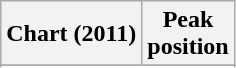<table class="wikitable plainrowheaders sortable" style="text-align:center;">
<tr>
<th scope="col">Chart (2011)</th>
<th scope="col">Peak<br>position</th>
</tr>
<tr>
</tr>
<tr>
</tr>
<tr>
</tr>
<tr>
</tr>
<tr>
</tr>
<tr>
</tr>
<tr>
</tr>
<tr>
</tr>
<tr>
</tr>
<tr>
</tr>
</table>
